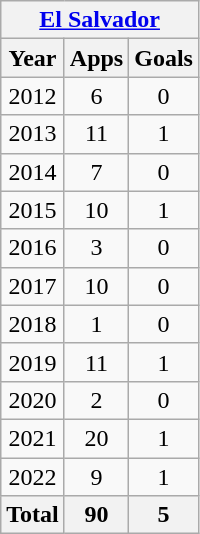<table class="wikitable" style="text-align:center">
<tr>
<th colspan=3><a href='#'>El Salvador</a></th>
</tr>
<tr>
<th>Year</th>
<th>Apps</th>
<th>Goals</th>
</tr>
<tr>
<td>2012</td>
<td>6</td>
<td>0</td>
</tr>
<tr>
<td>2013</td>
<td>11</td>
<td>1</td>
</tr>
<tr>
<td>2014</td>
<td>7</td>
<td>0</td>
</tr>
<tr>
<td>2015</td>
<td>10</td>
<td>1</td>
</tr>
<tr>
<td>2016</td>
<td>3</td>
<td>0</td>
</tr>
<tr>
<td>2017</td>
<td>10</td>
<td>0</td>
</tr>
<tr>
<td>2018</td>
<td>1</td>
<td>0</td>
</tr>
<tr>
<td>2019</td>
<td>11</td>
<td>1</td>
</tr>
<tr>
<td>2020</td>
<td>2</td>
<td>0</td>
</tr>
<tr>
<td>2021</td>
<td>20</td>
<td>1</td>
</tr>
<tr>
<td>2022</td>
<td>9</td>
<td>1</td>
</tr>
<tr>
<th>Total</th>
<th>90</th>
<th>5</th>
</tr>
</table>
